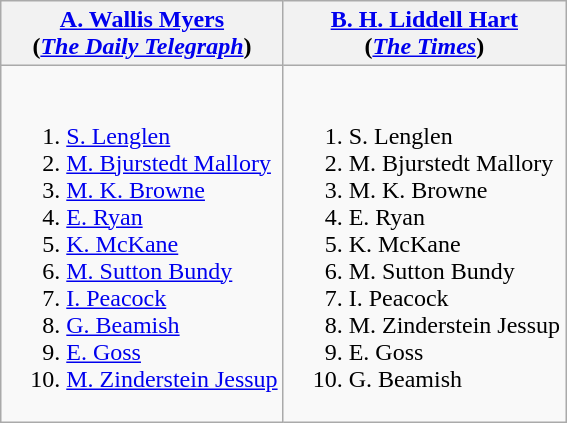<table class="wikitable">
<tr>
<th><a href='#'>A. Wallis Myers</a><br>(<em><a href='#'>The Daily Telegraph</a></em>)</th>
<th><a href='#'>B. H. Liddell Hart</a><br>(<em><a href='#'>The Times</a></em>)</th>
</tr>
<tr style="vertical-align: top;" style="vertical-align: top;">
<td style="white-space: nowrap;"><br><ol><li> <a href='#'>S. Lenglen</a></li><li> <a href='#'>M. Bjurstedt Mallory</a></li><li> <a href='#'>M. K. Browne</a></li><li> <a href='#'>E. Ryan</a></li><li> <a href='#'>K. McKane</a></li><li> <a href='#'>M. Sutton Bundy</a></li><li> <a href='#'>I. Peacock</a></li><li> <a href='#'>G. Beamish</a></li><li> <a href='#'>E. Goss</a></li><li> <a href='#'>M. Zinderstein Jessup</a></li></ol></td>
<td style="white-space: nowrap;"><br><ol><li> S. Lenglen</li><li> M. Bjurstedt Mallory</li><li> M. K. Browne</li><li> E. Ryan</li><li> K. McKane</li><li> M. Sutton Bundy</li><li> I. Peacock</li><li> M. Zinderstein Jessup</li><li> E. Goss</li><li> G. Beamish</li></ol></td>
</tr>
</table>
